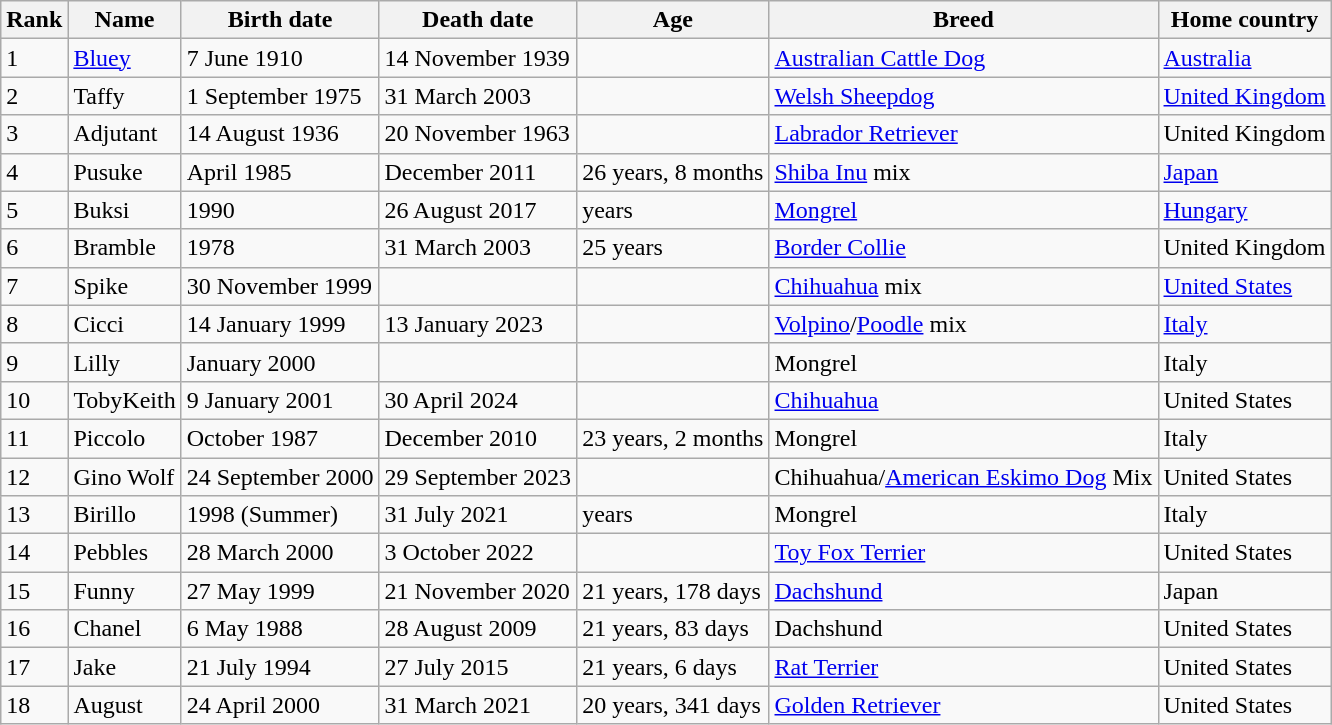<table class="wikitable sortable">
<tr>
<th>Rank</th>
<th>Name</th>
<th>Birth date</th>
<th>Death date</th>
<th>Age</th>
<th>Breed</th>
<th>Home country</th>
</tr>
<tr>
<td>1</td>
<td><a href='#'>Bluey</a></td>
<td>7 June 1910</td>
<td>14 November 1939</td>
<td></td>
<td><a href='#'>Australian Cattle Dog</a></td>
<td><a href='#'>Australia</a></td>
</tr>
<tr>
<td>2</td>
<td>Taffy</td>
<td>1 September 1975</td>
<td>31 March 2003</td>
<td></td>
<td><a href='#'>Welsh Sheepdog</a></td>
<td><a href='#'>United Kingdom</a></td>
</tr>
<tr>
<td>3</td>
<td>Adjutant</td>
<td>14 August 1936</td>
<td>20 November 1963</td>
<td></td>
<td><a href='#'>Labrador Retriever</a></td>
<td>United Kingdom</td>
</tr>
<tr>
<td>4</td>
<td>Pusuke</td>
<td>April 1985</td>
<td>December 2011</td>
<td>26 years, 8 months</td>
<td><a href='#'>Shiba Inu</a> mix</td>
<td><a href='#'>Japan</a></td>
</tr>
<tr>
<td>5</td>
<td>Buksi</td>
<td>1990</td>
<td>26 August 2017</td>
<td> years</td>
<td><a href='#'>Mongrel</a></td>
<td><a href='#'>Hungary</a></td>
</tr>
<tr>
<td>6</td>
<td>Bramble</td>
<td>1978</td>
<td>31 March 2003</td>
<td>25 years</td>
<td><a href='#'>Border Collie</a></td>
<td>United Kingdom</td>
</tr>
<tr>
<td>7</td>
<td>Spike</td>
<td>30 November 1999</td>
<td></td>
<td></td>
<td><a href='#'>Chihuahua</a> mix</td>
<td><a href='#'>United States</a></td>
</tr>
<tr>
<td>8</td>
<td>Cicci</td>
<td>14 January 1999</td>
<td>13 January 2023</td>
<td></td>
<td><a href='#'>Volpino</a>/<a href='#'>Poodle</a> mix</td>
<td><a href='#'>Italy</a></td>
</tr>
<tr>
<td>9</td>
<td>Lilly</td>
<td>January 2000</td>
<td></td>
<td></td>
<td>Mongrel</td>
<td>Italy</td>
</tr>
<tr>
<td>10</td>
<td>TobyKeith</td>
<td>9 January 2001</td>
<td>30 April 2024</td>
<td></td>
<td><a href='#'>Chihuahua</a></td>
<td>United States</td>
</tr>
<tr>
<td>11</td>
<td>Piccolo</td>
<td>October 1987</td>
<td>December 2010</td>
<td>23 years, 2 months</td>
<td>Mongrel</td>
<td>Italy</td>
</tr>
<tr>
<td>12</td>
<td>Gino Wolf</td>
<td>24 September 2000</td>
<td>29 September 2023</td>
<td></td>
<td>Chihuahua/<a href='#'>American Eskimo Dog</a> Mix</td>
<td>United States</td>
</tr>
<tr>
<td>13</td>
<td>Birillo</td>
<td>1998 (Summer)</td>
<td>31 July 2021</td>
<td> years</td>
<td>Mongrel</td>
<td>Italy</td>
</tr>
<tr>
<td>14</td>
<td>Pebbles</td>
<td>28 March 2000</td>
<td>3 October 2022</td>
<td></td>
<td><a href='#'>Toy Fox Terrier</a></td>
<td>United States</td>
</tr>
<tr>
<td>15</td>
<td>Funny</td>
<td>27 May 1999</td>
<td>21 November 2020</td>
<td>21 years, 178 days</td>
<td><a href='#'>Dachshund</a></td>
<td>Japan</td>
</tr>
<tr>
<td>16</td>
<td>Chanel</td>
<td>6 May 1988</td>
<td>28 August 2009</td>
<td>21 years, 83 days</td>
<td>Dachshund</td>
<td>United States</td>
</tr>
<tr>
<td>17</td>
<td>Jake</td>
<td>21 July 1994</td>
<td>27 July 2015</td>
<td>21 years, 6 days</td>
<td><a href='#'>Rat Terrier</a></td>
<td>United States</td>
</tr>
<tr>
<td>18</td>
<td>August</td>
<td>24 April 2000</td>
<td>31 March 2021</td>
<td>20 years, 341 days</td>
<td><a href='#'>Golden Retriever</a></td>
<td>United States</td>
</tr>
</table>
